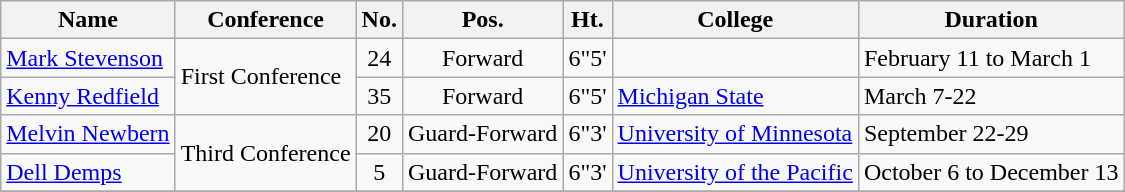<table class="wikitable" border="1">
<tr>
<th>Name</th>
<th>Conference</th>
<th>No.</th>
<th>Pos.</th>
<th>Ht.</th>
<th>College</th>
<th>Duration</th>
</tr>
<tr>
<td><a href='#'>Mark Stevenson</a></td>
<td rowspan="2">First Conference</td>
<td align=center>24</td>
<td align=center>Forward</td>
<td align=center>6"5'</td>
<td></td>
<td>February 11 to March 1</td>
</tr>
<tr>
<td><a href='#'>Kenny Redfield</a></td>
<td align=center>35</td>
<td align=center>Forward</td>
<td align=center>6"5'</td>
<td><a href='#'>Michigan State</a></td>
<td>March 7-22</td>
</tr>
<tr>
<td><a href='#'>Melvin Newbern</a></td>
<td rowspan="2">Third Conference</td>
<td align=center>20</td>
<td align=center>Guard-Forward</td>
<td align=center>6"3'</td>
<td><a href='#'>University of Minnesota</a></td>
<td>September 22-29</td>
</tr>
<tr>
<td><a href='#'>Dell Demps</a></td>
<td align=center>5</td>
<td align=center>Guard-Forward</td>
<td align=center>6"3'</td>
<td><a href='#'>University of the Pacific</a></td>
<td>October 6 to December 13</td>
</tr>
<tr>
</tr>
</table>
